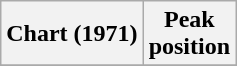<table class="wikitable sortable plainrowheaders" style="text-align:center">
<tr>
<th scope="col">Chart (1971)</th>
<th scope="col">Peak<br> position</th>
</tr>
<tr>
</tr>
</table>
